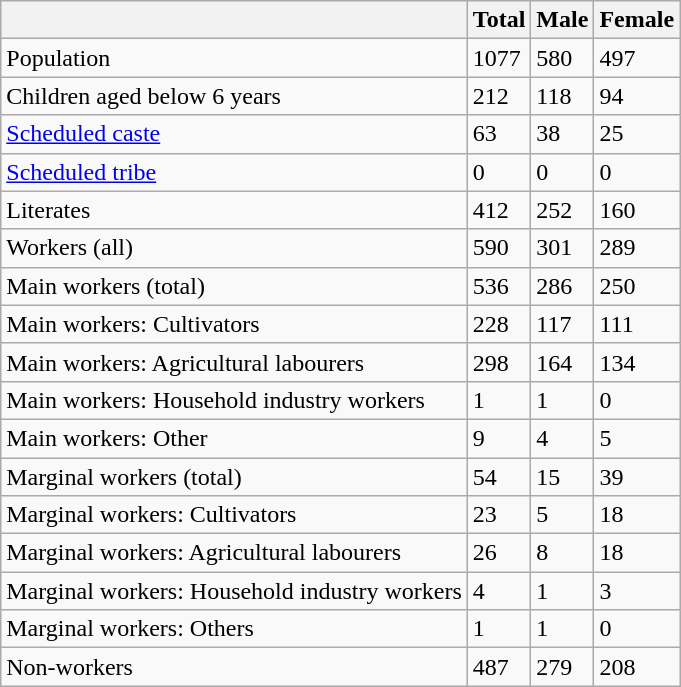<table class="wikitable sortable">
<tr>
<th></th>
<th>Total</th>
<th>Male</th>
<th>Female</th>
</tr>
<tr>
<td>Population</td>
<td>1077</td>
<td>580</td>
<td>497</td>
</tr>
<tr>
<td>Children aged below 6 years</td>
<td>212</td>
<td>118</td>
<td>94</td>
</tr>
<tr>
<td><a href='#'>Scheduled caste</a></td>
<td>63</td>
<td>38</td>
<td>25</td>
</tr>
<tr>
<td><a href='#'>Scheduled tribe</a></td>
<td>0</td>
<td>0</td>
<td>0</td>
</tr>
<tr>
<td>Literates</td>
<td>412</td>
<td>252</td>
<td>160</td>
</tr>
<tr>
<td>Workers (all)</td>
<td>590</td>
<td>301</td>
<td>289</td>
</tr>
<tr>
<td>Main workers (total)</td>
<td>536</td>
<td>286</td>
<td>250</td>
</tr>
<tr>
<td>Main workers: Cultivators</td>
<td>228</td>
<td>117</td>
<td>111</td>
</tr>
<tr>
<td>Main workers: Agricultural labourers</td>
<td>298</td>
<td>164</td>
<td>134</td>
</tr>
<tr>
<td>Main workers: Household industry workers</td>
<td>1</td>
<td>1</td>
<td>0</td>
</tr>
<tr>
<td>Main workers: Other</td>
<td>9</td>
<td>4</td>
<td>5</td>
</tr>
<tr>
<td>Marginal workers (total)</td>
<td>54</td>
<td>15</td>
<td>39</td>
</tr>
<tr>
<td>Marginal workers: Cultivators</td>
<td>23</td>
<td>5</td>
<td>18</td>
</tr>
<tr>
<td>Marginal workers: Agricultural labourers</td>
<td>26</td>
<td>8</td>
<td>18</td>
</tr>
<tr>
<td>Marginal workers: Household industry workers</td>
<td>4</td>
<td>1</td>
<td>3</td>
</tr>
<tr>
<td>Marginal workers: Others</td>
<td>1</td>
<td>1</td>
<td>0</td>
</tr>
<tr>
<td>Non-workers</td>
<td>487</td>
<td>279</td>
<td>208</td>
</tr>
</table>
